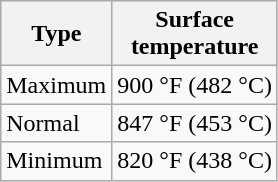<table class="wikitable floatleft" style="font-size: 100%; margin-right: 1em;">
<tr>
<th>Type</th>
<th>Surface<br>temperature</th>
</tr>
<tr>
<td>Maximum</td>
<td>900 °F (482 °C)</td>
</tr>
<tr>
<td>Normal</td>
<td>847 °F (453 °C)</td>
</tr>
<tr>
<td>Minimum</td>
<td>820 °F (438 °C)</td>
</tr>
</table>
